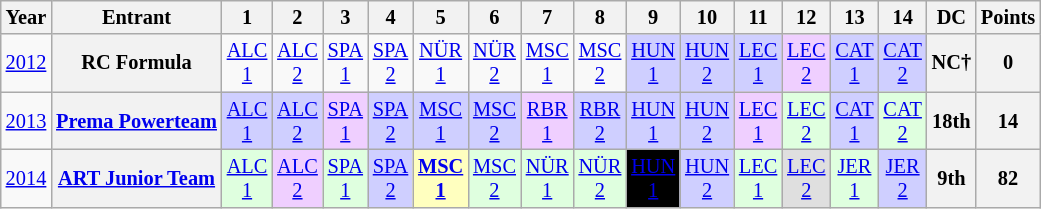<table class="wikitable" style="text-align:center; font-size:85%">
<tr>
<th>Year</th>
<th>Entrant</th>
<th>1</th>
<th>2</th>
<th>3</th>
<th>4</th>
<th>5</th>
<th>6</th>
<th>7</th>
<th>8</th>
<th>9</th>
<th>10</th>
<th>11</th>
<th>12</th>
<th>13</th>
<th>14</th>
<th>DC</th>
<th>Points</th>
</tr>
<tr>
<td><a href='#'>2012</a></td>
<th nowrap>RC Formula</th>
<td style="background:#;"><a href='#'>ALC<br>1</a><br></td>
<td style="background:#;"><a href='#'>ALC<br>2</a><br></td>
<td style="background:#;"><a href='#'>SPA<br>1</a><br></td>
<td style="background:#;"><a href='#'>SPA<br>2</a><br></td>
<td style="background:#;"><a href='#'>NÜR<br>1</a><br></td>
<td style="background:#;"><a href='#'>NÜR<br>2</a><br></td>
<td style="background:#;"><a href='#'>MSC<br>1</a><br></td>
<td style="background:#;"><a href='#'>MSC<br>2</a><br></td>
<td style="background:#cfcfff;"><a href='#'>HUN<br>1</a><br></td>
<td style="background:#cfcfff;"><a href='#'>HUN<br>2</a><br></td>
<td style="background:#cfcfff;"><a href='#'>LEC<br>1</a><br></td>
<td style="background:#efcfff;"><a href='#'>LEC<br>2</a><br></td>
<td style="background:#cfcfff;"><a href='#'>CAT<br>1</a><br></td>
<td style="background:#cfcfff;"><a href='#'>CAT<br>2</a><br></td>
<th>NC†</th>
<th>0</th>
</tr>
<tr>
<td><a href='#'>2013</a></td>
<th nowrap><a href='#'>Prema Powerteam</a></th>
<td style="background:#cfcfff;"><a href='#'>ALC<br>1</a><br></td>
<td style="background:#cfcfff;"><a href='#'>ALC<br>2</a><br></td>
<td style="background:#efcfff;"><a href='#'>SPA<br>1</a><br></td>
<td style="background:#cfcfff;"><a href='#'>SPA<br>2</a><br></td>
<td style="background:#cfcfff;"><a href='#'>MSC<br>1</a><br></td>
<td style="background:#cfcfff;"><a href='#'>MSC<br>2</a><br></td>
<td style="background:#efcfff;"><a href='#'>RBR<br>1</a><br></td>
<td style="background:#cfcfff;"><a href='#'>RBR<br>2</a><br></td>
<td style="background:#cfcfff;"><a href='#'>HUN<br>1</a><br></td>
<td style="background:#cfcfff;"><a href='#'>HUN<br>2</a><br></td>
<td style="background:#efcfff;"><a href='#'>LEC<br>1</a><br></td>
<td style="background:#dfffdf;"><a href='#'>LEC<br>2</a><br></td>
<td style="background:#cfcfff;"><a href='#'>CAT<br>1</a><br></td>
<td style="background:#dfffdf;"><a href='#'>CAT<br>2</a><br></td>
<th>18th</th>
<th>14</th>
</tr>
<tr>
<td><a href='#'>2014</a></td>
<th nowrap><a href='#'>ART Junior Team</a></th>
<td style="background:#dfffdf;"><a href='#'>ALC<br>1</a><br></td>
<td style="background:#efcfff;"><a href='#'>ALC<br>2</a><br></td>
<td style="background:#dfffdf;"><a href='#'>SPA<br>1</a><br></td>
<td style="background:#cfcfff;"><a href='#'>SPA<br>2</a><br></td>
<td style="background:#ffffbf;"><strong><a href='#'>MSC<br>1</a></strong><br></td>
<td style="background:#dfffdf;"><a href='#'>MSC<br>2</a><br></td>
<td style="background:#dfffdf;"><a href='#'>NÜR<br>1</a><br></td>
<td style="background:#dfffdf;"><a href='#'>NÜR<br>2</a><br></td>
<td style="background:#000000;color:#ffffff"><a href='#'><span>HUN<br> 1</span></a><br></td>
<td style="background:#cfcfff;"><a href='#'>HUN<br>2</a><br></td>
<td style="background:#dfffdf;"><a href='#'>LEC<br>1</a><br></td>
<td style="background:#dfdfdf;"><a href='#'>LEC<br>2</a><br></td>
<td style="background:#dfffdf;"><a href='#'>JER<br>1</a><br></td>
<td style="background:#cfcfff;"><a href='#'>JER<br>2</a><br></td>
<th>9th</th>
<th>82</th>
</tr>
</table>
